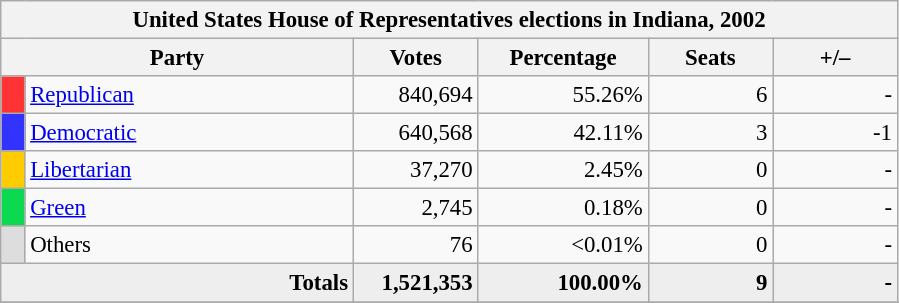<table class="wikitable" style="font-size: 95%;">
<tr>
<th colspan="6">United States House of Representatives elections in Indiana, 2002</th>
</tr>
<tr>
<th colspan=2 style="width: 15em">Party</th>
<th style="width: 5em">Votes</th>
<th style="width: 7em">Percentage</th>
<th style="width: 5em">Seats</th>
<th style="width: 5em">+/–</th>
</tr>
<tr>
<th style="background-color:#FF3333; width: 3px"></th>
<td style="width: 130px"><a href='#'>Republican</a></td>
<td align="right">840,694</td>
<td align="right">55.26%</td>
<td align="right">6</td>
<td align="right">-</td>
</tr>
<tr>
<th style="background-color:#3333FF; width: 3px"></th>
<td style="width: 130px"><a href='#'>Democratic</a></td>
<td align="right">640,568</td>
<td align="right">42.11%</td>
<td align="right">3</td>
<td align="right">-1</td>
</tr>
<tr>
<th style="background-color:#FFCC00; width: 3px"></th>
<td style="width: 130px"><a href='#'>Libertarian</a></td>
<td align="right">37,270</td>
<td align="right">2.45%</td>
<td align="right">0</td>
<td align="right">-</td>
</tr>
<tr>
<th style="background-color:#0BDA51; width: 3px"></th>
<td style="width: 130px"><a href='#'>Green</a></td>
<td align="right">2,745</td>
<td align="right">0.18%</td>
<td align="right">0</td>
<td align="right">-</td>
</tr>
<tr>
<th style="background-color:#DDDDDD; width: 3px"></th>
<td style="width: 130px">Others</td>
<td align="right">76</td>
<td align="right"><0.01%</td>
<td align="right">0</td>
<td align="right">-</td>
</tr>
<tr bgcolor="#EEEEEE">
<td colspan="2" align="right"><strong>Totals</strong></td>
<td align="right"><strong>1,521,353</strong></td>
<td align="right"><strong>100.00%</strong></td>
<td align="right"><strong>9</strong></td>
<td align="right"><strong>-</strong></td>
</tr>
<tr bgcolor="#EEEEEE">
</tr>
</table>
